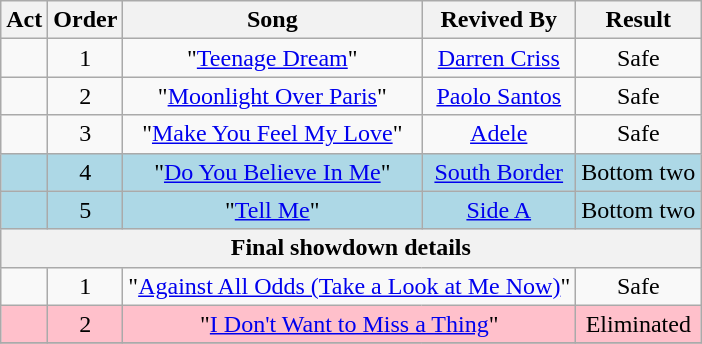<table class="wikitable" style="text-align:center;">
<tr>
<th>Act</th>
<th>Order</th>
<th>Song</th>
<th>Revived By</th>
<th>Result</th>
</tr>
<tr>
<td></td>
<td>1</td>
<td>"<a href='#'>Teenage Dream</a>"</td>
<td><a href='#'>Darren Criss</a></td>
<td>Safe</td>
</tr>
<tr>
<td></td>
<td>2</td>
<td>"<a href='#'>Moonlight Over Paris</a>"</td>
<td><a href='#'>Paolo Santos</a></td>
<td>Safe</td>
</tr>
<tr>
<td></td>
<td>3</td>
<td>"<a href='#'>Make You Feel My Love</a>"</td>
<td><a href='#'>Adele</a></td>
<td>Safe</td>
</tr>
<tr style="text-align:center; background:lightblue">
<td></td>
<td>4</td>
<td>"<a href='#'>Do You Believe In Me</a>"</td>
<td><a href='#'>South Border</a></td>
<td>Bottom two</td>
</tr>
<tr style="text-align:center; background:lightblue">
<td></td>
<td>5</td>
<td>"<a href='#'>Tell Me</a>"</td>
<td><a href='#'>Side A</a></td>
<td>Bottom two</td>
</tr>
<tr>
<th colspan="5">Final showdown details</th>
</tr>
<tr>
<td></td>
<td>1</td>
<td colspan="2">"<a href='#'>Against All Odds (Take a Look at Me Now)</a>"</td>
<td>Safe</td>
</tr>
<tr bgcolor="pink">
<td></td>
<td>2</td>
<td colspan="2">"<a href='#'>I Don't Want to Miss a Thing</a>"</td>
<td>Eliminated</td>
</tr>
<tr>
</tr>
</table>
